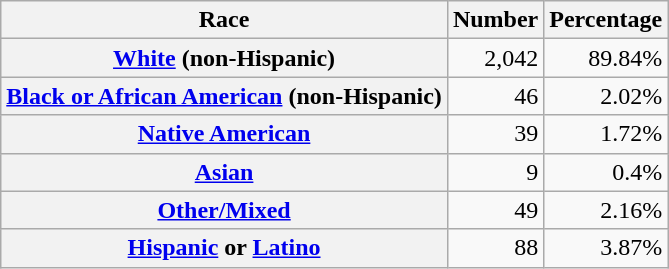<table class="wikitable" style="text-align:right">
<tr>
<th scope="col">Race</th>
<th scope="col">Number</th>
<th scope="col">Percentage</th>
</tr>
<tr>
<th scope="row"><a href='#'>White</a> (non-Hispanic)</th>
<td>2,042</td>
<td>89.84%</td>
</tr>
<tr>
<th scope="row"><a href='#'>Black or African American</a> (non-Hispanic)</th>
<td>46</td>
<td>2.02%</td>
</tr>
<tr>
<th scope="row"><a href='#'>Native American</a></th>
<td>39</td>
<td>1.72%</td>
</tr>
<tr>
<th scope="row"><a href='#'>Asian</a></th>
<td>9</td>
<td>0.4%</td>
</tr>
<tr>
<th scope="row"><a href='#'>Other/Mixed</a></th>
<td>49</td>
<td>2.16%</td>
</tr>
<tr>
<th scope="row"><a href='#'>Hispanic</a> or <a href='#'>Latino</a></th>
<td>88</td>
<td>3.87%</td>
</tr>
</table>
